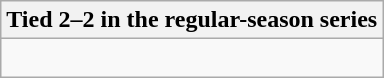<table class="wikitable collapsible collapsed">
<tr>
<th>Tied 2–2 in the regular-season series</th>
</tr>
<tr>
<td><br>


</td>
</tr>
</table>
